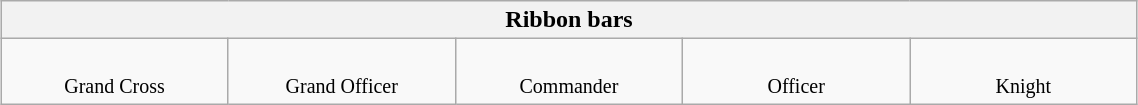<table align=center class=wikitable width=60% style="margin:1em auto;">
<tr>
<th colspan=5>Ribbon bars</th>
</tr>
<tr>
<td width=20% valign=top align=center><br> <small>Grand Cross</small></td>
<td width=20% valign=top align=center><br> <small>Grand Officer</small></td>
<td width=20% valign=top align=center><br> <small>Commander</small></td>
<td width=20% valign=top align=center><br> <small>Officer</small></td>
<td width=20% valign=top align=center><br> <small>Knight</small></td>
</tr>
</table>
